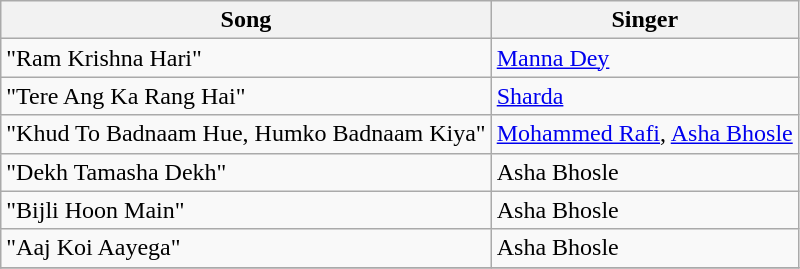<table class="wikitable">
<tr>
<th>Song</th>
<th>Singer</th>
</tr>
<tr>
<td>"Ram Krishna Hari"</td>
<td><a href='#'>Manna Dey</a></td>
</tr>
<tr>
<td>"Tere Ang Ka Rang Hai"</td>
<td><a href='#'>Sharda</a></td>
</tr>
<tr>
<td>"Khud To Badnaam Hue, Humko Badnaam Kiya"</td>
<td><a href='#'>Mohammed Rafi</a>, <a href='#'>Asha Bhosle</a></td>
</tr>
<tr>
<td>"Dekh Tamasha Dekh"</td>
<td>Asha Bhosle</td>
</tr>
<tr>
<td>"Bijli Hoon Main"</td>
<td>Asha Bhosle</td>
</tr>
<tr>
<td>"Aaj Koi Aayega"</td>
<td>Asha Bhosle</td>
</tr>
<tr>
</tr>
</table>
